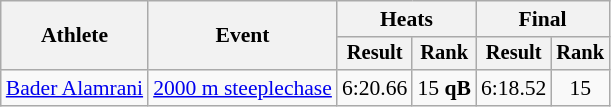<table class="wikitable" style="font-size:90%">
<tr>
<th rowspan=2>Athlete</th>
<th rowspan=2>Event</th>
<th colspan=2>Heats</th>
<th colspan=2>Final</th>
</tr>
<tr style="font-size:95%">
<th>Result</th>
<th>Rank</th>
<th>Result</th>
<th>Rank</th>
</tr>
<tr align=center>
<td align=left><a href='#'>Bader Alamrani</a></td>
<td align=left><a href='#'>2000 m steeplechase</a></td>
<td>6:20.66</td>
<td>15 <strong>qB</strong></td>
<td>6:18.52</td>
<td>15</td>
</tr>
</table>
